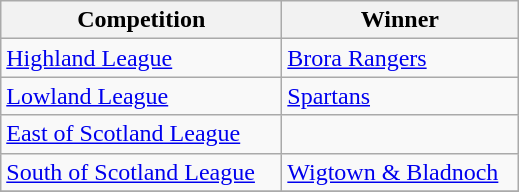<table class="wikitable">
<tr>
<th width=180>Competition</th>
<th width=150>Winner</th>
</tr>
<tr>
<td><a href='#'>Highland League</a></td>
<td><a href='#'>Brora Rangers</a></td>
</tr>
<tr>
<td><a href='#'>Lowland League</a></td>
<td><a href='#'>Spartans</a></td>
</tr>
<tr>
<td><a href='#'>East of Scotland League</a></td>
<td></td>
</tr>
<tr>
<td><a href='#'>South of Scotland League</a></td>
<td><a href='#'>Wigtown & Bladnoch</a></td>
</tr>
<tr>
</tr>
</table>
